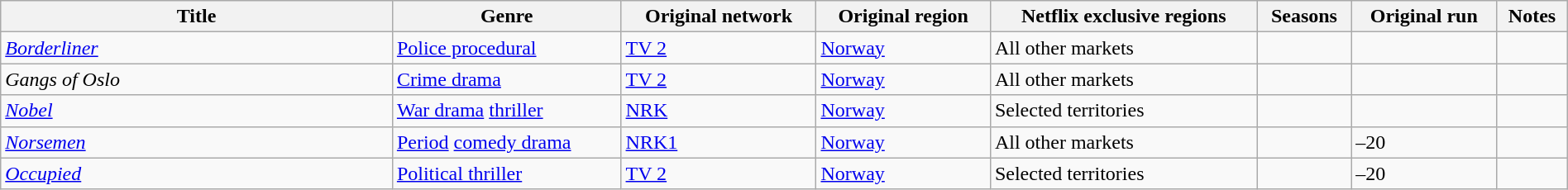<table class="wikitable sortable" style="width:100%;">
<tr>
<th scope="col" style="width:25%;">Title</th>
<th>Genre</th>
<th>Original network</th>
<th>Original region</th>
<th>Netflix exclusive regions</th>
<th>Seasons</th>
<th>Original run</th>
<th>Notes</th>
</tr>
<tr>
<td><em><a href='#'>Borderliner</a></em></td>
<td><a href='#'>Police procedural</a></td>
<td><a href='#'>TV 2</a></td>
<td><a href='#'>Norway</a></td>
<td>All other markets</td>
<td></td>
<td></td>
<td></td>
</tr>
<tr>
<td><em>Gangs of Oslo</em></td>
<td><a href='#'>Crime drama</a></td>
<td><a href='#'>TV 2</a></td>
<td><a href='#'>Norway</a></td>
<td>All other markets</td>
<td></td>
<td></td>
<td></td>
</tr>
<tr>
<td><em><a href='#'>Nobel</a></em></td>
<td><a href='#'>War drama</a> <a href='#'>thriller</a></td>
<td><a href='#'>NRK</a></td>
<td><a href='#'>Norway</a></td>
<td>Selected territories</td>
<td></td>
<td></td>
<td></td>
</tr>
<tr>
<td><em><a href='#'>Norsemen</a></em></td>
<td><a href='#'>Period</a> <a href='#'>comedy drama</a></td>
<td><a href='#'>NRK1</a></td>
<td><a href='#'>Norway</a></td>
<td>All other markets</td>
<td></td>
<td>–20</td>
<td></td>
</tr>
<tr>
<td><em><a href='#'>Occupied</a></em></td>
<td><a href='#'>Political thriller</a></td>
<td><a href='#'>TV 2</a></td>
<td><a href='#'>Norway</a></td>
<td>Selected territories</td>
<td></td>
<td>–20</td>
<td></td>
</tr>
</table>
